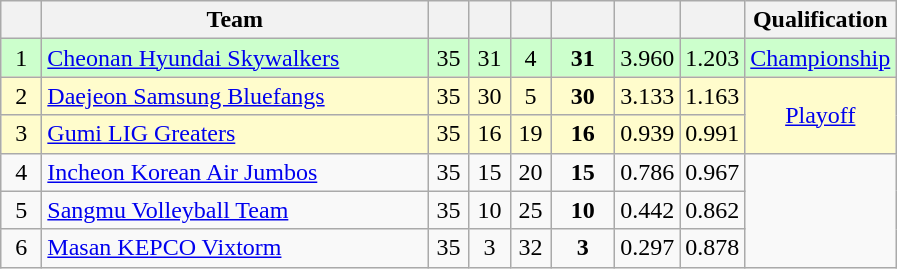<table class="wikitable" style="text-align:center;">
<tr>
<th width=20></th>
<th width=250>Team</th>
<th width=20></th>
<th width=20></th>
<th width=20></th>
<th width=35></th>
<th width=35></th>
<th width=35></th>
<th width=50>Qualification</th>
</tr>
<tr bgcolor=#ccffcc>
<td>1</td>
<td align=left><a href='#'>Cheonan Hyundai Skywalkers</a></td>
<td>35</td>
<td>31</td>
<td>4</td>
<td><strong>31</strong></td>
<td>3.960</td>
<td>1.203</td>
<td><a href='#'>Championship</a></td>
</tr>
<tr bgcolor=#fffccc>
<td>2</td>
<td align=left><a href='#'>Daejeon Samsung Bluefangs</a></td>
<td>35</td>
<td>30</td>
<td>5</td>
<td><strong>30</strong></td>
<td>3.133</td>
<td>1.163</td>
<td rowspan=2><a href='#'>Playoff</a></td>
</tr>
<tr bgcolor=#fffccc>
<td>3</td>
<td align=left><a href='#'>Gumi LIG Greaters</a></td>
<td>35</td>
<td>16</td>
<td>19</td>
<td><strong>16</strong></td>
<td>0.939</td>
<td>0.991</td>
</tr>
<tr>
<td>4</td>
<td align=left><a href='#'>Incheon Korean Air Jumbos</a></td>
<td>35</td>
<td>15</td>
<td>20</td>
<td><strong>15</strong></td>
<td>0.786</td>
<td>0.967</td>
<td rowspan="4"></td>
</tr>
<tr>
<td>5</td>
<td align=left><a href='#'>Sangmu Volleyball Team</a></td>
<td>35</td>
<td>10</td>
<td>25</td>
<td><strong>10</strong></td>
<td>0.442</td>
<td>0.862</td>
</tr>
<tr>
<td>6</td>
<td align=left><a href='#'>Masan KEPCO Vixtorm</a></td>
<td>35</td>
<td>3</td>
<td>32</td>
<td><strong>3</strong></td>
<td>0.297</td>
<td>0.878</td>
</tr>
</table>
